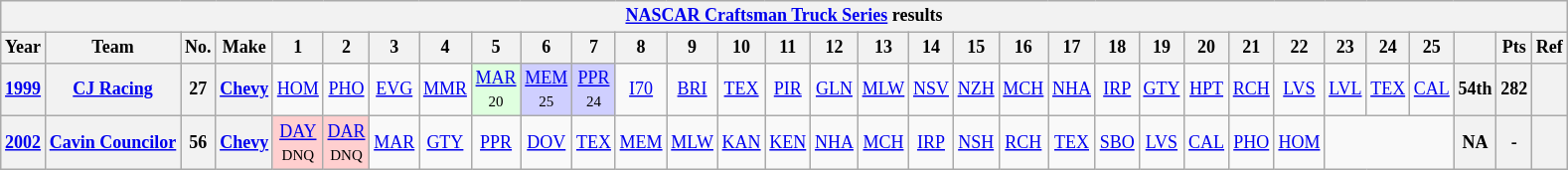<table class="wikitable" style="text-align:center; font-size:75%">
<tr>
<th colspan=42><a href='#'>NASCAR Craftsman Truck Series</a> results</th>
</tr>
<tr>
<th>Year</th>
<th>Team</th>
<th>No.</th>
<th>Make</th>
<th>1</th>
<th>2</th>
<th>3</th>
<th>4</th>
<th>5</th>
<th>6</th>
<th>7</th>
<th>8</th>
<th>9</th>
<th>10</th>
<th>11</th>
<th>12</th>
<th>13</th>
<th>14</th>
<th>15</th>
<th>16</th>
<th>17</th>
<th>18</th>
<th>19</th>
<th>20</th>
<th>21</th>
<th>22</th>
<th>23</th>
<th>24</th>
<th>25</th>
<th></th>
<th>Pts</th>
<th>Ref</th>
</tr>
<tr>
<th><a href='#'>1999</a></th>
<th><a href='#'>CJ Racing</a></th>
<th>27</th>
<th><a href='#'>Chevy</a></th>
<td><a href='#'>HOM</a></td>
<td><a href='#'>PHO</a></td>
<td><a href='#'>EVG</a></td>
<td><a href='#'>MMR</a></td>
<td style="background:#DFFFDF;"><a href='#'>MAR</a><br><small>20</small></td>
<td style="background:#CFCFFF;"><a href='#'>MEM</a><br><small>25</small></td>
<td style="background:#CFCFFF;"><a href='#'>PPR</a><br><small>24</small></td>
<td><a href='#'>I70</a></td>
<td><a href='#'>BRI</a></td>
<td><a href='#'>TEX</a></td>
<td><a href='#'>PIR</a></td>
<td><a href='#'>GLN</a></td>
<td><a href='#'>MLW</a></td>
<td><a href='#'>NSV</a></td>
<td><a href='#'>NZH</a></td>
<td><a href='#'>MCH</a></td>
<td><a href='#'>NHA</a></td>
<td><a href='#'>IRP</a></td>
<td><a href='#'>GTY</a></td>
<td><a href='#'>HPT</a></td>
<td><a href='#'>RCH</a></td>
<td><a href='#'>LVS</a></td>
<td><a href='#'>LVL</a></td>
<td><a href='#'>TEX</a></td>
<td><a href='#'>CAL</a></td>
<th>54th</th>
<th>282</th>
<th></th>
</tr>
<tr>
<th><a href='#'>2002</a></th>
<th><a href='#'>Cavin Councilor</a></th>
<th>56</th>
<th><a href='#'>Chevy</a></th>
<td style="background:#FFCFCF;"><a href='#'>DAY</a><br><small>DNQ</small></td>
<td style="background:#FFCFCF;"><a href='#'>DAR</a><br><small>DNQ</small></td>
<td><a href='#'>MAR</a></td>
<td><a href='#'>GTY</a></td>
<td><a href='#'>PPR</a></td>
<td><a href='#'>DOV</a></td>
<td><a href='#'>TEX</a></td>
<td><a href='#'>MEM</a></td>
<td><a href='#'>MLW</a></td>
<td><a href='#'>KAN</a></td>
<td><a href='#'>KEN</a></td>
<td><a href='#'>NHA</a></td>
<td><a href='#'>MCH</a></td>
<td><a href='#'>IRP</a></td>
<td><a href='#'>NSH</a></td>
<td><a href='#'>RCH</a></td>
<td><a href='#'>TEX</a></td>
<td><a href='#'>SBO</a></td>
<td><a href='#'>LVS</a></td>
<td><a href='#'>CAL</a></td>
<td><a href='#'>PHO</a></td>
<td><a href='#'>HOM</a></td>
<td colspan=3></td>
<th>NA</th>
<th>-</th>
<th></th>
</tr>
</table>
